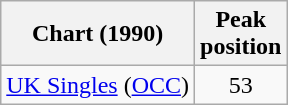<table class="wikitable">
<tr>
<th>Chart (1990)</th>
<th>Peak<br>position</th>
</tr>
<tr>
<td><a href='#'>UK Singles</a> (<a href='#'>OCC</a>)<br></td>
<td align=center>53</td>
</tr>
</table>
